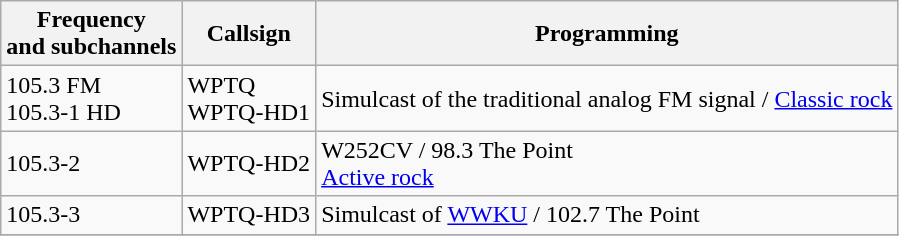<table class="wikitable sortable">
<tr>
<th>Frequency <br> and subchannels</th>
<th>Callsign</th>
<th>Programming</th>
</tr>
<tr>
<td>105.3 FM <br> 105.3-1 HD</td>
<td>WPTQ <br> WPTQ-HD1</td>
<td>Simulcast of the traditional analog FM signal / <a href='#'>Classic rock</a></td>
</tr>
<tr>
<td>105.3-2</td>
<td>WPTQ-HD2</td>
<td>W252CV / 98.3 The Point <br> <a href='#'>Active rock</a></td>
</tr>
<tr>
<td>105.3-3</td>
<td>WPTQ-HD3</td>
<td>Simulcast of <a href='#'>WWKU</a> / 102.7 The Point</td>
</tr>
<tr>
</tr>
</table>
